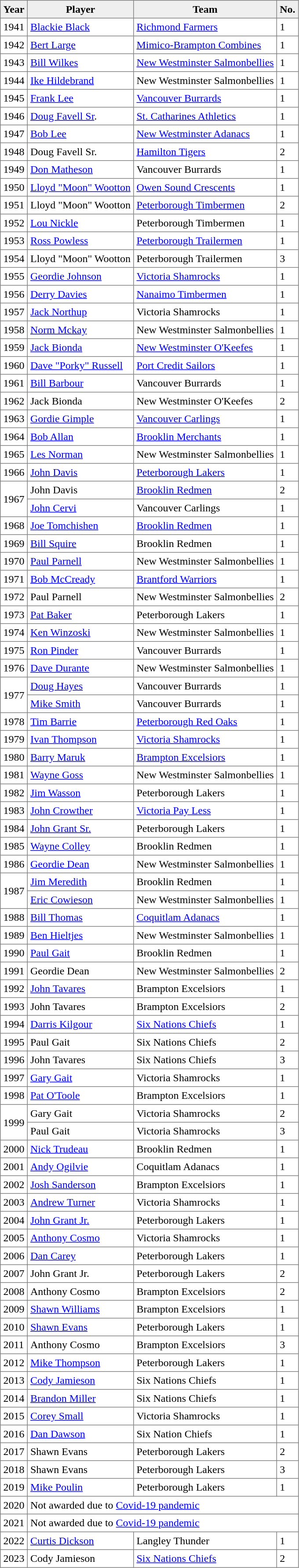<table class="toccolours" border="1" cellpadding="4" cellspacing="2" style="border-collapse: collapse;">
<tr bgcolor="#efefef">
<th>Year</th>
<th>Player</th>
<th>Team</th>
<th>No.</th>
</tr>
<tr>
<td>1941</td>
<td><a href='#'>Blackie Black</a></td>
<td><a href='#'>Richmond Farmers</a></td>
<td>1</td>
</tr>
<tr>
<td>1942</td>
<td><a href='#'>Bert Large</a></td>
<td><a href='#'>Mimico-Brampton Combines</a></td>
<td>1</td>
</tr>
<tr>
<td>1943</td>
<td><a href='#'>Bill Wilkes</a></td>
<td><a href='#'>New Westminster Salmonbellies</a></td>
<td>1</td>
</tr>
<tr>
<td>1944</td>
<td><a href='#'>Ike Hildebrand</a></td>
<td>New Westminster Salmonbellies</td>
<td>1</td>
</tr>
<tr>
<td>1945</td>
<td><a href='#'>Frank Lee</a></td>
<td><a href='#'>Vancouver Burrards</a></td>
<td>1</td>
</tr>
<tr>
<td>1946</td>
<td><a href='#'>Doug Favell Sr</a>.</td>
<td><a href='#'>St. Catharines Athletics</a></td>
<td>1</td>
</tr>
<tr>
<td>1947</td>
<td><a href='#'>Bob Lee</a></td>
<td><a href='#'>New Westminster Adanacs</a></td>
<td>1</td>
</tr>
<tr>
<td>1948</td>
<td>Doug Favell Sr.</td>
<td><a href='#'>Hamilton Tigers</a></td>
<td>2</td>
</tr>
<tr>
<td>1949</td>
<td><a href='#'>Don Matheson</a></td>
<td>Vancouver Burrards</td>
<td>1</td>
</tr>
<tr>
<td>1950</td>
<td><a href='#'>Lloyd "Moon" Wootton</a></td>
<td><a href='#'>Owen Sound Crescents</a></td>
<td>1</td>
</tr>
<tr>
<td>1951</td>
<td>Lloyd "Moon" Wootton</td>
<td><a href='#'>Peterborough Timbermen</a></td>
<td>2</td>
</tr>
<tr>
<td>1952</td>
<td><a href='#'>Lou Nickle</a></td>
<td>Peterborough Timbermen</td>
<td>1</td>
</tr>
<tr>
<td>1953</td>
<td><a href='#'>Ross Powless</a></td>
<td><a href='#'>Peterborough Trailermen</a></td>
<td>1</td>
</tr>
<tr>
<td>1954</td>
<td>Lloyd "Moon" Wootton</td>
<td>Peterborough Trailermen</td>
<td>3</td>
</tr>
<tr>
<td>1955</td>
<td><a href='#'>Geordie Johnson</a></td>
<td><a href='#'>Victoria Shamrocks</a></td>
<td>1</td>
</tr>
<tr>
<td>1956</td>
<td><a href='#'>Derry Davies</a></td>
<td><a href='#'>Nanaimo Timbermen</a></td>
<td>1</td>
</tr>
<tr>
<td>1957</td>
<td><a href='#'>Jack Northup</a></td>
<td>Victoria Shamrocks</td>
<td>1</td>
</tr>
<tr>
<td>1958</td>
<td><a href='#'>Norm Mckay</a></td>
<td>New Westminster Salmonbellies</td>
<td>1</td>
</tr>
<tr>
<td>1959</td>
<td><a href='#'>Jack Bionda</a></td>
<td><a href='#'>New Westminster O'Keefes</a></td>
<td>1</td>
</tr>
<tr>
<td>1960</td>
<td><a href='#'>Dave "Porky" Russell</a></td>
<td><a href='#'>Port Credit Sailors</a></td>
<td>1</td>
</tr>
<tr>
<td>1961</td>
<td><a href='#'>Bill Barbour</a></td>
<td>Vancouver Burrards</td>
<td>1</td>
</tr>
<tr>
<td>1962</td>
<td>Jack Bionda</td>
<td>New Westminster O'Keefes</td>
<td>2</td>
</tr>
<tr>
<td>1963</td>
<td><a href='#'>Gordie Gimple</a></td>
<td><a href='#'>Vancouver Carlings</a></td>
<td>1</td>
</tr>
<tr>
<td>1964</td>
<td><a href='#'>Bob Allan</a></td>
<td><a href='#'>Brooklin Merchants</a></td>
<td>1</td>
</tr>
<tr>
<td>1965</td>
<td><a href='#'>Les Norman</a></td>
<td>New Westminster Salmonbellies</td>
<td>1</td>
</tr>
<tr>
<td>1966</td>
<td><a href='#'>John Davis</a></td>
<td><a href='#'>Peterborough Lakers</a></td>
<td>1</td>
</tr>
<tr>
<td rowspan="2">1967</td>
<td>John Davis</td>
<td><a href='#'>Brooklin Redmen</a></td>
<td>2</td>
</tr>
<tr>
<td><a href='#'>John Cervi</a></td>
<td>Vancouver Carlings</td>
<td>1</td>
</tr>
<tr>
<td>1968</td>
<td><a href='#'>Joe Tomchishen</a></td>
<td><a href='#'>Brooklin Redmen</a></td>
<td>1</td>
</tr>
<tr>
<td>1969</td>
<td><a href='#'>Bill Squire</a></td>
<td>Brooklin Redmen</td>
<td>1</td>
</tr>
<tr>
<td>1970</td>
<td><a href='#'>Paul Parnell</a></td>
<td>New Westminster Salmonbellies</td>
<td>1</td>
</tr>
<tr>
<td>1971</td>
<td><a href='#'>Bob McCready</a></td>
<td><a href='#'>Brantford Warriors</a></td>
<td>1</td>
</tr>
<tr>
<td>1972</td>
<td>Paul Parnell</td>
<td>New Westminster Salmonbellies</td>
<td>2</td>
</tr>
<tr>
<td>1973</td>
<td><a href='#'>Pat Baker</a></td>
<td>Peterborough Lakers</td>
<td>1</td>
</tr>
<tr>
<td>1974</td>
<td><a href='#'>Ken Winzoski</a></td>
<td>New Westminster Salmonbellies</td>
<td>1</td>
</tr>
<tr>
<td>1975</td>
<td><a href='#'>Ron Pinder</a></td>
<td>Vancouver Burrards</td>
<td>1</td>
</tr>
<tr>
<td>1976</td>
<td><a href='#'>Dave Durante</a></td>
<td>New Westminster Salmonbellies</td>
<td>1</td>
</tr>
<tr>
<td rowspan="2">1977</td>
<td><a href='#'>Doug Hayes</a></td>
<td>Vancouver Burrards</td>
<td>1</td>
</tr>
<tr>
<td><a href='#'>Mike Smith</a></td>
<td>Vancouver Burrards</td>
<td>1</td>
</tr>
<tr>
<td>1978</td>
<td><a href='#'>Tim Barrie</a></td>
<td><a href='#'>Peterborough Red Oaks</a></td>
<td>1</td>
</tr>
<tr>
<td>1979</td>
<td><a href='#'>Ivan Thompson</a></td>
<td><a href='#'>Victoria Shamrocks</a></td>
<td>1</td>
</tr>
<tr>
<td>1980</td>
<td><a href='#'>Barry Maruk</a></td>
<td><a href='#'>Brampton Excelsiors</a></td>
<td>1</td>
</tr>
<tr>
<td>1981</td>
<td><a href='#'>Wayne Goss</a></td>
<td>New Westminster Salmonbellies</td>
<td>1</td>
</tr>
<tr>
<td>1982</td>
<td><a href='#'>Jim Wasson</a></td>
<td>Peterborough Lakers</td>
<td>1</td>
</tr>
<tr>
<td>1983</td>
<td><a href='#'>John Crowther</a></td>
<td><a href='#'>Victoria Pay Less</a></td>
<td>1</td>
</tr>
<tr>
<td>1984</td>
<td><a href='#'>John Grant Sr.</a></td>
<td>Peterborough Lakers</td>
<td>1</td>
</tr>
<tr>
<td>1985</td>
<td><a href='#'>Wayne Colley</a></td>
<td>Brooklin Redmen</td>
<td>1</td>
</tr>
<tr>
<td>1986</td>
<td><a href='#'>Geordie Dean</a></td>
<td>New Westminster Salmonbellies</td>
<td>1</td>
</tr>
<tr>
<td rowspan="2">1987</td>
<td><a href='#'>Jim Meredith</a></td>
<td>Brooklin Redmen</td>
<td>1</td>
</tr>
<tr>
<td><a href='#'>Eric Cowieson</a></td>
<td>New Westminster Salmonbellies</td>
<td>1</td>
</tr>
<tr>
<td>1988</td>
<td><a href='#'>Bill Thomas</a></td>
<td><a href='#'>Coquitlam Adanacs</a></td>
<td>1</td>
</tr>
<tr>
<td>1989</td>
<td><a href='#'>Ben Hieltjes</a></td>
<td>New Westminster Salmonbellies</td>
<td>1</td>
</tr>
<tr>
<td>1990</td>
<td><a href='#'>Paul Gait</a></td>
<td>Brooklin Redmen</td>
<td>1</td>
</tr>
<tr>
<td>1991</td>
<td>Geordie Dean</td>
<td>New Westminster Salmonbellies</td>
<td>2</td>
</tr>
<tr>
<td>1992</td>
<td><a href='#'>John Tavares</a></td>
<td>Brampton Excelsiors</td>
<td>1</td>
</tr>
<tr>
<td>1993</td>
<td>John Tavares</td>
<td>Brampton Excelsiors</td>
<td>2</td>
</tr>
<tr>
<td>1994</td>
<td><a href='#'>Darris Kilgour</a></td>
<td><a href='#'>Six Nations Chiefs</a></td>
<td>1</td>
</tr>
<tr>
<td>1995</td>
<td>Paul Gait</td>
<td>Six Nations Chiefs</td>
<td>2</td>
</tr>
<tr>
<td>1996</td>
<td>John Tavares</td>
<td>Six Nations Chiefs</td>
<td>3</td>
</tr>
<tr>
<td>1997</td>
<td><a href='#'>Gary Gait</a></td>
<td>Victoria Shamrocks</td>
<td>1</td>
</tr>
<tr>
<td>1998</td>
<td><a href='#'>Pat O'Toole</a></td>
<td>Brampton Excelsiors</td>
<td>1</td>
</tr>
<tr>
<td rowspan="2">1999</td>
<td>Gary Gait</td>
<td>Victoria Shamrocks</td>
<td>2</td>
</tr>
<tr>
<td>Paul Gait</td>
<td>Victoria Shamrocks</td>
<td>3</td>
</tr>
<tr>
<td>2000</td>
<td><a href='#'>Nick Trudeau</a></td>
<td>Brooklin Redmen</td>
<td>1</td>
</tr>
<tr>
<td>2001</td>
<td><a href='#'>Andy Ogilvie</a></td>
<td>Coquitlam Adanacs</td>
<td>1</td>
</tr>
<tr>
<td>2002</td>
<td><a href='#'>Josh Sanderson</a></td>
<td>Brampton Excelsiors</td>
<td>1</td>
</tr>
<tr>
<td>2003</td>
<td><a href='#'>Andrew Turner</a></td>
<td>Victoria Shamrocks</td>
<td>1</td>
</tr>
<tr>
<td>2004</td>
<td><a href='#'>John Grant Jr.</a></td>
<td>Peterborough Lakers</td>
<td>1</td>
</tr>
<tr>
<td>2005</td>
<td><a href='#'>Anthony Cosmo</a></td>
<td>Victoria Shamrocks</td>
<td>1</td>
</tr>
<tr>
<td>2006</td>
<td><a href='#'>Dan Carey</a></td>
<td>Peterborough Lakers</td>
<td>1</td>
</tr>
<tr>
<td>2007</td>
<td>John Grant Jr.</td>
<td>Peterborough Lakers</td>
<td>2</td>
</tr>
<tr>
<td>2008</td>
<td>Anthony Cosmo</td>
<td>Brampton Excelsiors</td>
<td>2</td>
</tr>
<tr>
<td>2009</td>
<td><a href='#'>Shawn Williams</a></td>
<td>Brampton Excelsiors</td>
<td>1</td>
</tr>
<tr>
<td>2010</td>
<td><a href='#'>Shawn Evans</a></td>
<td>Peterborough Lakers</td>
<td>1</td>
</tr>
<tr>
<td>2011</td>
<td>Anthony Cosmo</td>
<td>Brampton Excelsiors</td>
<td>3</td>
</tr>
<tr>
<td>2012</td>
<td><a href='#'>Mike Thompson</a></td>
<td>Peterborough Lakers</td>
<td>1</td>
</tr>
<tr>
<td>2013</td>
<td><a href='#'>Cody Jamieson</a></td>
<td>Six Nations Chiefs</td>
<td>1</td>
</tr>
<tr>
<td>2014</td>
<td><a href='#'>Brandon Miller</a></td>
<td>Six Nations Chiefs</td>
<td>1</td>
</tr>
<tr>
<td>2015</td>
<td><a href='#'>Corey Small</a></td>
<td>Victoria Shamrocks</td>
<td>1</td>
</tr>
<tr>
<td>2016</td>
<td><a href='#'>Dan Dawson</a></td>
<td>Six Nation Chiefs</td>
<td>1</td>
</tr>
<tr>
<td>2017</td>
<td>Shawn Evans</td>
<td>Peterborough Lakers</td>
<td>2</td>
</tr>
<tr>
<td>2018</td>
<td>Shawn Evans</td>
<td>Peterborough Lakers</td>
<td>3</td>
</tr>
<tr>
<td>2019</td>
<td><a href='#'>Mike Poulin</a></td>
<td>Peterborough Lakers</td>
<td>1</td>
</tr>
<tr>
<td>2020</td>
<td colspan="3">Not awarded due to <a href='#'>Covid-19 pandemic</a></td>
</tr>
<tr>
<td>2021</td>
<td colspan="3">Not awarded due to <a href='#'>Covid-19 pandemic</a></td>
</tr>
<tr>
<td>2022</td>
<td><a href='#'>Curtis Dickson</a></td>
<td>Langley Thunder</td>
<td>1</td>
</tr>
<tr>
<td>2023</td>
<td>Cody Jamieson</td>
<td><a href='#'>Six Nations Chiefs</a></td>
<td>2</td>
</tr>
</table>
